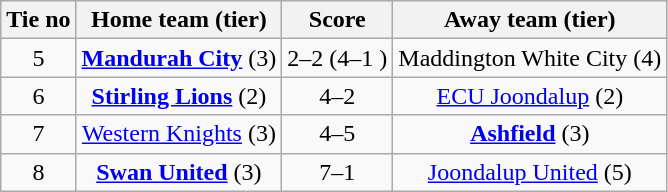<table class="wikitable" style="text-align:center">
<tr>
<th>Tie no</th>
<th>Home team (tier)</th>
<th>Score</th>
<th>Away team (tier)</th>
</tr>
<tr>
<td>5</td>
<td><strong><a href='#'>Mandurah City</a></strong> (3)</td>
<td>2–2 (4–1 )</td>
<td>Maddington White City (4)</td>
</tr>
<tr>
<td>6</td>
<td><strong><a href='#'>Stirling Lions</a></strong> (2)</td>
<td>4–2</td>
<td><a href='#'>ECU Joondalup</a> (2)</td>
</tr>
<tr>
<td>7</td>
<td><a href='#'>Western Knights</a> (3)</td>
<td>4–5</td>
<td><strong><a href='#'>Ashfield</a></strong> (3)</td>
</tr>
<tr>
<td>8</td>
<td><strong><a href='#'>Swan United</a></strong> (3)</td>
<td>7–1</td>
<td><a href='#'>Joondalup United</a> (5)</td>
</tr>
</table>
